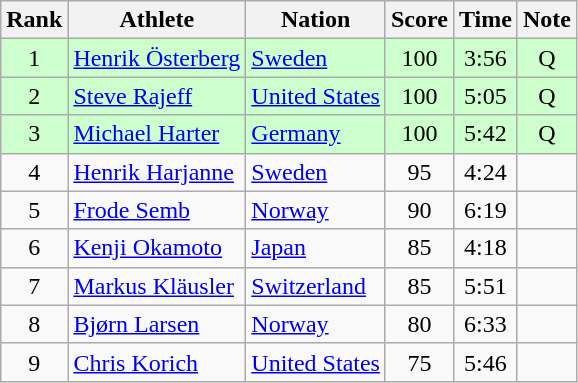<table class="wikitable sortable" style="text-align:center">
<tr>
<th>Rank</th>
<th>Athlete</th>
<th>Nation</th>
<th>Score</th>
<th>Time</th>
<th>Note</th>
</tr>
<tr bgcolor=ccffcc>
<td>1</td>
<td align=left><a href='#'>Henrik Österberg</a></td>
<td align=left> <a href='#'>Sweden</a></td>
<td>100</td>
<td>3:56</td>
<td>Q</td>
</tr>
<tr bgcolor=ccffcc>
<td>2</td>
<td align=left><a href='#'>Steve Rajeff</a></td>
<td align=left> <a href='#'>United States</a></td>
<td>100</td>
<td>5:05</td>
<td>Q</td>
</tr>
<tr bgcolor=ccffcc>
<td>3</td>
<td align=left><a href='#'>Michael Harter</a></td>
<td align=left> <a href='#'>Germany</a></td>
<td>100</td>
<td>5:42</td>
<td>Q</td>
</tr>
<tr>
<td>4</td>
<td align=left><a href='#'>Henrik Harjanne</a></td>
<td align=left> <a href='#'>Sweden</a></td>
<td>95</td>
<td>4:24</td>
<td></td>
</tr>
<tr>
<td>5</td>
<td align=left><a href='#'>Frode Semb</a></td>
<td align=left> <a href='#'>Norway</a></td>
<td>90</td>
<td>6:19</td>
<td></td>
</tr>
<tr>
<td>6</td>
<td align=left><a href='#'>Kenji Okamoto</a></td>
<td align=left> <a href='#'>Japan</a></td>
<td>85</td>
<td>4:18</td>
<td></td>
</tr>
<tr>
<td>7</td>
<td align=left><a href='#'>Markus Kläusler</a></td>
<td align=left> <a href='#'>Switzerland</a></td>
<td>85</td>
<td>5:51</td>
<td></td>
</tr>
<tr>
<td>8</td>
<td align=left><a href='#'>Bjørn Larsen</a></td>
<td align=left> <a href='#'>Norway</a></td>
<td>80</td>
<td>6:33</td>
<td></td>
</tr>
<tr>
<td>9</td>
<td align=left><a href='#'>Chris Korich</a></td>
<td align=left> <a href='#'>United States</a></td>
<td>75</td>
<td>5:46</td>
<td></td>
</tr>
</table>
